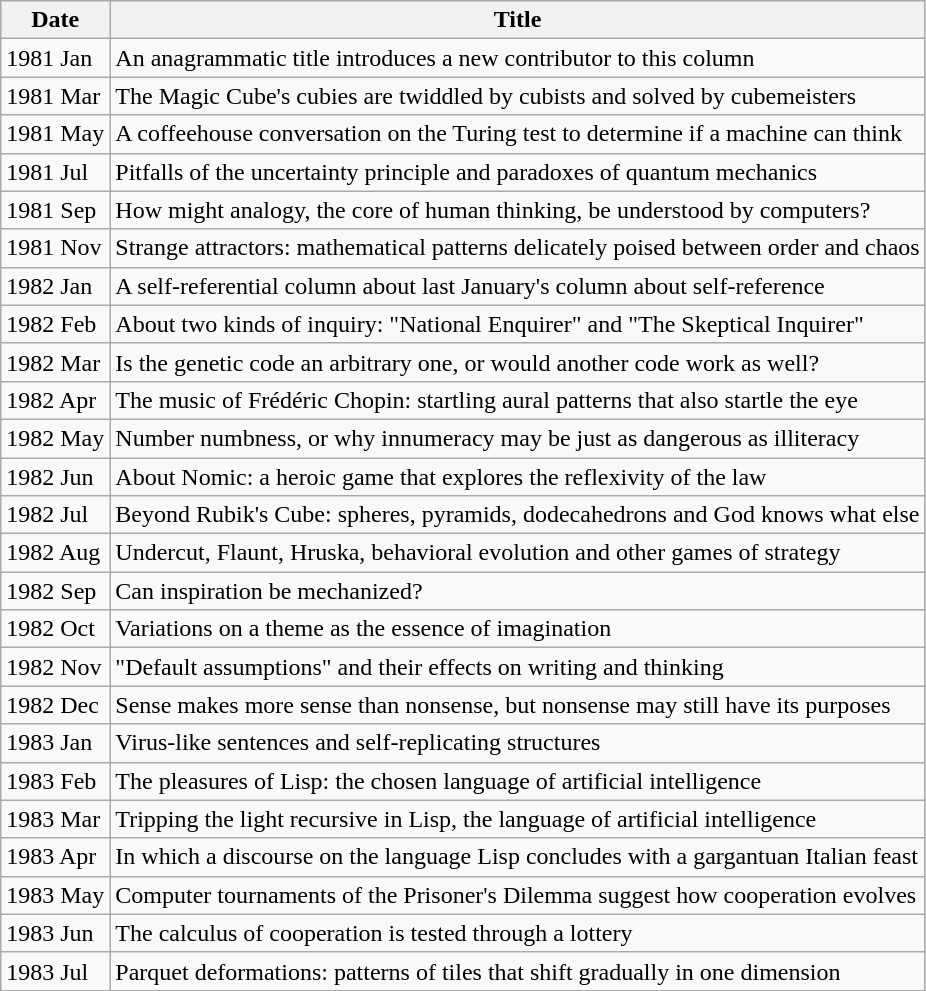<table class="wikitable">
<tr>
<th>Date</th>
<th>Title</th>
</tr>
<tr>
<td>1981 Jan</td>
<td>An anagrammatic title introduces a new contributor to this column</td>
</tr>
<tr>
<td>1981 Mar</td>
<td>The Magic Cube's cubies are twiddled by cubists and solved by cubemeisters</td>
</tr>
<tr>
<td>1981 May</td>
<td>A coffeehouse conversation on the Turing test to determine if a machine can think</td>
</tr>
<tr>
<td>1981 Jul</td>
<td>Pitfalls of the uncertainty principle and paradoxes of quantum mechanics</td>
</tr>
<tr>
<td>1981 Sep</td>
<td>How might analogy, the core of human thinking, be understood by computers?</td>
</tr>
<tr>
<td>1981 Nov</td>
<td>Strange attractors: mathematical patterns delicately poised between order and chaos</td>
</tr>
<tr>
<td>1982 Jan</td>
<td>A self-referential column about last January's column about self-reference</td>
</tr>
<tr>
<td>1982 Feb</td>
<td>About two kinds of inquiry: "National Enquirer" and "The Skeptical Inquirer"</td>
</tr>
<tr>
<td>1982 Mar</td>
<td>Is the genetic code an arbitrary one, or would another code work as well?</td>
</tr>
<tr>
<td>1982 Apr</td>
<td>The music of Frédéric Chopin: startling aural patterns that also startle the eye</td>
</tr>
<tr>
<td>1982 May</td>
<td>Number numbness, or why innumeracy may be just as dangerous as illiteracy</td>
</tr>
<tr>
<td>1982 Jun</td>
<td>About Nomic: a heroic game that explores the reflexivity of the law</td>
</tr>
<tr>
<td>1982 Jul</td>
<td>Beyond Rubik's Cube: spheres, pyramids, dodecahedrons and God knows what else</td>
</tr>
<tr>
<td>1982 Aug</td>
<td>Undercut, Flaunt, Hruska, behavioral evolution and other games of strategy</td>
</tr>
<tr>
<td>1982 Sep</td>
<td>Can inspiration be mechanized?</td>
</tr>
<tr>
<td>1982 Oct</td>
<td>Variations on a theme as the essence of imagination</td>
</tr>
<tr>
<td>1982 Nov</td>
<td>"Default assumptions" and their effects on writing and thinking</td>
</tr>
<tr>
<td>1982 Dec</td>
<td>Sense makes more sense than nonsense, but nonsense may still have its purposes</td>
</tr>
<tr>
<td>1983 Jan</td>
<td>Virus-like sentences and self-replicating structures</td>
</tr>
<tr>
<td>1983 Feb</td>
<td>The pleasures of Lisp: the chosen language of artificial intelligence</td>
</tr>
<tr>
<td>1983 Mar</td>
<td>Tripping the light recursive in Lisp, the language of artificial intelligence</td>
</tr>
<tr>
<td>1983 Apr</td>
<td>In which a discourse on the language Lisp concludes with a gargantuan Italian feast</td>
</tr>
<tr>
<td>1983 May</td>
<td>Computer tournaments of the Prisoner's Dilemma suggest how cooperation evolves</td>
</tr>
<tr>
<td>1983 Jun</td>
<td>The calculus of cooperation is tested through a lottery</td>
</tr>
<tr>
<td>1983 Jul</td>
<td>Parquet deformations: patterns of tiles that shift gradually in one dimension</td>
</tr>
<tr>
</tr>
</table>
